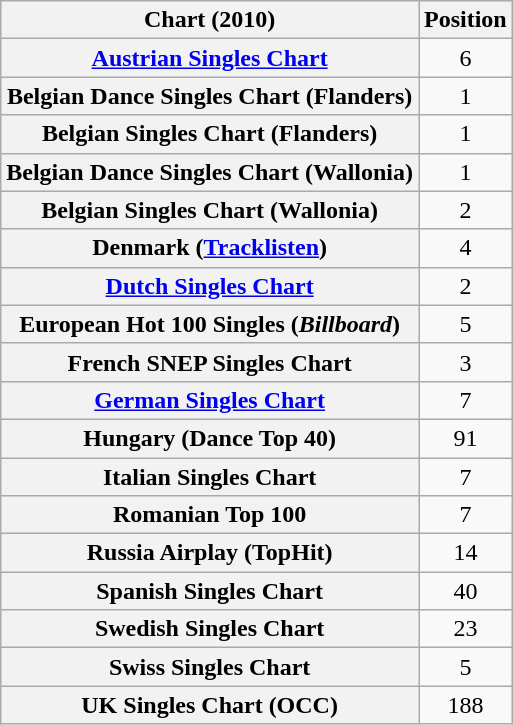<table class="wikitable plainrowheaders sortable">
<tr>
<th scope="col">Chart (2010)</th>
<th scope="col">Position</th>
</tr>
<tr>
<th scope="row"><a href='#'>Austrian Singles Chart</a></th>
<td style="text-align:center;">6</td>
</tr>
<tr>
<th scope="row">Belgian Dance Singles Chart (Flanders)</th>
<td style="text-align:center;">1</td>
</tr>
<tr>
<th scope="row">Belgian Singles Chart (Flanders)</th>
<td style="text-align:center;">1</td>
</tr>
<tr>
<th scope="row">Belgian Dance Singles Chart (Wallonia)</th>
<td style="text-align:center;">1</td>
</tr>
<tr>
<th scope="row">Belgian Singles Chart (Wallonia)</th>
<td style="text-align:center;">2</td>
</tr>
<tr>
<th scope="row">Denmark (<a href='#'>Tracklisten</a>)</th>
<td style="text-align:center;">4</td>
</tr>
<tr>
<th scope="row"><a href='#'>Dutch Singles Chart</a></th>
<td style="text-align:center;">2</td>
</tr>
<tr>
<th scope="row">European Hot 100 Singles (<em>Billboard</em>)</th>
<td style="text-align:center;">5</td>
</tr>
<tr>
<th scope="row">French SNEP Singles Chart</th>
<td style="text-align:center;">3</td>
</tr>
<tr>
<th scope="row"><a href='#'>German Singles Chart</a></th>
<td style="text-align:center;">7</td>
</tr>
<tr>
<th scope="row">Hungary (Dance Top 40)</th>
<td style="text-align:center;">91</td>
</tr>
<tr>
<th scope="row">Italian Singles Chart</th>
<td style="text-align:center;">7</td>
</tr>
<tr>
<th scope="row">Romanian Top 100</th>
<td style="text-align:center;">7</td>
</tr>
<tr>
<th scope="row">Russia Airplay (TopHit)</th>
<td style="text-align:center;">14</td>
</tr>
<tr>
<th scope="row">Spanish Singles Chart</th>
<td style="text-align:center;">40</td>
</tr>
<tr>
<th scope="row">Swedish Singles Chart</th>
<td style="text-align:center;">23</td>
</tr>
<tr>
<th scope="row">Swiss Singles Chart</th>
<td style="text-align:center;">5</td>
</tr>
<tr>
<th scope="row">UK Singles Chart (OCC)</th>
<td style="text-align:center;">188</td>
</tr>
</table>
